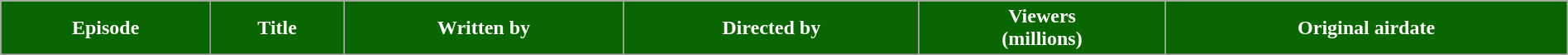<table class="wikitable plainrowheaders" style="width:100%;">
<tr style="color:#fff;">
<th style="background:#0A6600;">Episode</th>
<th style="background:#0A6600;">Title</th>
<th style="background:#0A6600;">Written by</th>
<th style="background:#0A6600;">Directed by</th>
<th style="background:#0A6600;">Viewers<br>(millions)</th>
<th style="background:#0A6600;">Original airdate<br></th>
</tr>
</table>
